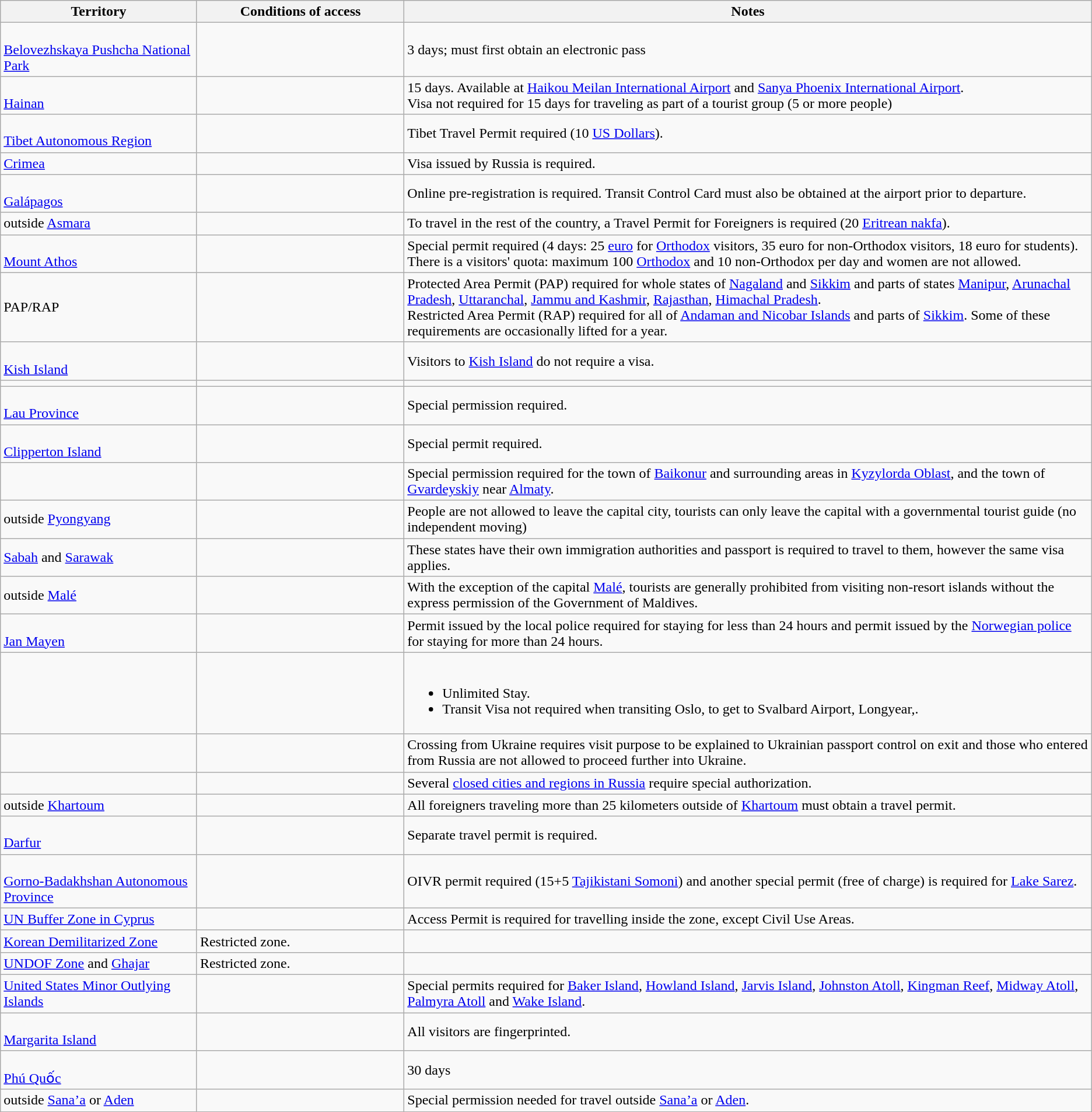<table class="wikitable" style="text-align: left; table-layout: fixed; ">
<tr>
<th style="width:18%;">Territory</th>
<th style="width:19%;">Conditions of access</th>
<th>Notes</th>
</tr>
<tr>
<td><br> <a href='#'>Belovezhskaya Pushcha National Park</a></td>
<td></td>
<td>3 days; must first obtain an electronic pass</td>
</tr>
<tr>
<td><br>  <a href='#'>Hainan</a></td>
<td></td>
<td>15 days. Available at <a href='#'>Haikou Meilan International Airport</a> and <a href='#'>Sanya Phoenix International Airport</a>.<br>Visa not required for 15 days for traveling as part of a tourist group (5 or more people)</td>
</tr>
<tr>
<td><br> <a href='#'>Tibet Autonomous Region</a></td>
<td></td>
<td>Tibet Travel Permit required (10 <a href='#'>US Dollars</a>).</td>
</tr>
<tr>
<td> <a href='#'>Crimea</a></td>
<td></td>
<td>Visa issued by Russia is required.</td>
</tr>
<tr>
<td><br>  <a href='#'>Galápagos</a></td>
<td></td>
<td>Online pre-registration is required. Transit Control Card must also be obtained at the airport prior to departure.</td>
</tr>
<tr>
<td> outside <a href='#'>Asmara</a></td>
<td></td>
<td>To travel in the rest of the country, a Travel Permit for Foreigners is required (20 <a href='#'>Eritrean nakfa</a>).</td>
</tr>
<tr>
<td><br>  <a href='#'>Mount Athos</a></td>
<td></td>
<td>Special permit required (4 days: 25 <a href='#'>euro</a> for <a href='#'>Orthodox</a> visitors, 35 euro for non-Orthodox visitors, 18 euro for students). There is a visitors' quota: maximum 100 <a href='#'>Orthodox</a> and 10 non-Orthodox per day and women are not allowed.</td>
</tr>
<tr>
<td> PAP/RAP</td>
<td></td>
<td>Protected Area Permit (PAP) required for whole states of <a href='#'>Nagaland</a> and <a href='#'>Sikkim</a> and parts of states <a href='#'>Manipur</a>, <a href='#'>Arunachal Pradesh</a>, <a href='#'>Uttaranchal</a>, <a href='#'>Jammu and Kashmir</a>, <a href='#'>Rajasthan</a>, <a href='#'>Himachal Pradesh</a>.<br>Restricted Area Permit (RAP) required for all of <a href='#'>Andaman and Nicobar Islands</a> and parts of <a href='#'>Sikkim</a>. Some of these requirements are occasionally lifted for a year.</td>
</tr>
<tr>
<td><br> <a href='#'>Kish Island</a></td>
<td></td>
<td>Visitors to <a href='#'>Kish Island</a> do not require a visa.</td>
</tr>
<tr>
<td></td>
<td></td>
<td></td>
</tr>
<tr>
<td><br> <a href='#'>Lau Province</a></td>
<td></td>
<td>Special permission required.</td>
</tr>
<tr>
<td><br> <a href='#'>Clipperton Island</a></td>
<td></td>
<td>Special permit required.</td>
</tr>
<tr>
<td></td>
<td></td>
<td>Special permission required for the town of <a href='#'>Baikonur</a> and surrounding areas in <a href='#'>Kyzylorda Oblast</a>, and the town of <a href='#'>Gvardeyskiy</a> near <a href='#'>Almaty</a>.</td>
</tr>
<tr>
<td> outside <a href='#'>Pyongyang</a></td>
<td></td>
<td>People are not allowed to leave the capital city, tourists can only leave the capital with a governmental tourist guide (no independent moving)</td>
</tr>
<tr>
<td><a href='#'>Sabah</a> and <a href='#'>Sarawak</a></td>
<td></td>
<td>These states have their own immigration authorities and passport is required to travel to them, however the same visa applies.</td>
</tr>
<tr>
<td> outside <a href='#'>Malé</a></td>
<td></td>
<td>With the exception of the capital <a href='#'>Malé</a>, tourists are generally prohibited from visiting non-resort islands without the express permission of the Government of Maldives.</td>
</tr>
<tr>
<td><br> <a href='#'>Jan Mayen</a></td>
<td></td>
<td>Permit issued by the local police required for staying for less than 24 hours and permit issued by the <a href='#'>Norwegian police</a> for staying for more than 24 hours.</td>
</tr>
<tr>
<td> </td>
<td></td>
<td><br><ul><li>Unlimited Stay.</li><li>Transit Visa not required when transiting Oslo,  to get to Svalbard Airport, Longyear,.</li></ul></td>
</tr>
<tr |>
<td></td>
<td></td>
<td>Crossing from Ukraine requires visit purpose to be explained to Ukrainian passport control on exit and those who entered from Russia are not allowed to proceed further into Ukraine.</td>
</tr>
<tr>
<td></td>
<td></td>
<td>Several <a href='#'>closed cities and regions in Russia</a> require special authorization.</td>
</tr>
<tr>
<td> outside <a href='#'>Khartoum</a></td>
<td></td>
<td>All foreigners traveling more than 25 kilometers outside of <a href='#'>Khartoum</a> must obtain a travel permit.</td>
</tr>
<tr>
<td><br> <a href='#'>Darfur</a></td>
<td></td>
<td>Separate travel permit is required.</td>
</tr>
<tr>
<td><br> <a href='#'>Gorno-Badakhshan Autonomous Province</a></td>
<td></td>
<td>OIVR permit required (15+5 <a href='#'>Tajikistani Somoni</a>) and another special permit (free of charge) is required for <a href='#'>Lake Sarez</a>.</td>
</tr>
<tr>
<td> <a href='#'>UN Buffer Zone in Cyprus</a></td>
<td></td>
<td>Access Permit is required for travelling inside the zone, except Civil Use Areas.</td>
</tr>
<tr>
<td> <a href='#'>Korean Demilitarized Zone</a></td>
<td>Restricted zone.</td>
<td></td>
</tr>
<tr>
<td> <a href='#'>UNDOF Zone</a> and <a href='#'>Ghajar</a></td>
<td>Restricted zone.</td>
<td></td>
</tr>
<tr>
<td> <a href='#'>United States Minor Outlying Islands</a></td>
<td></td>
<td>Special permits required for <a href='#'>Baker Island</a>, <a href='#'>Howland Island</a>, <a href='#'>Jarvis Island</a>, <a href='#'>Johnston Atoll</a>, <a href='#'>Kingman Reef</a>, <a href='#'>Midway Atoll</a>, <a href='#'>Palmyra Atoll</a> and <a href='#'>Wake Island</a>.</td>
</tr>
<tr>
<td><br> <a href='#'>Margarita Island</a></td>
<td></td>
<td>All visitors are fingerprinted.</td>
</tr>
<tr>
<td><br> <a href='#'>Phú Quốc</a></td>
<td></td>
<td>30 days</td>
</tr>
<tr>
<td> outside <a href='#'>Sana’a</a> or <a href='#'>Aden</a></td>
<td></td>
<td>Special permission needed for travel outside <a href='#'>Sana’a</a> or <a href='#'>Aden</a>.</td>
</tr>
</table>
